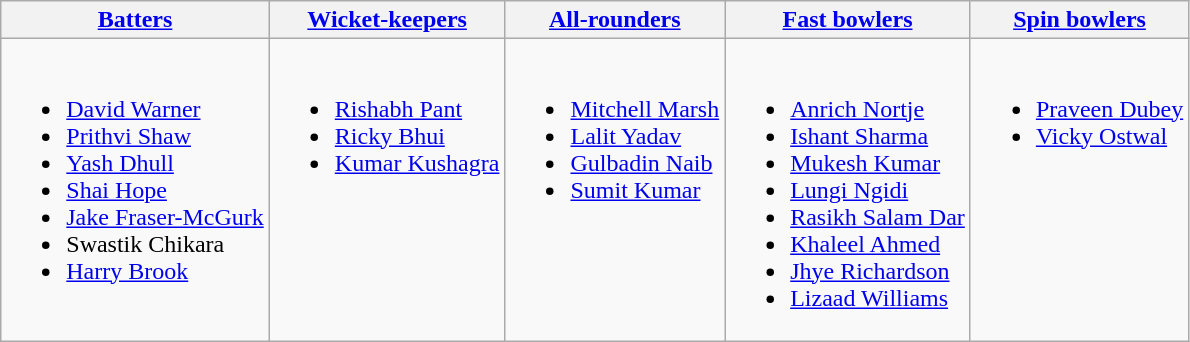<table class="wikitable">
<tr>
<th><a href='#'>Batters</a></th>
<th><a href='#'>Wicket-keepers</a></th>
<th><a href='#'>All-rounders</a></th>
<th><a href='#'>Fast bowlers</a></th>
<th><a href='#'>Spin bowlers</a></th>
</tr>
<tr>
<td valign="top"><br><ul><li><a href='#'>David Warner</a></li><li><a href='#'>Prithvi Shaw</a></li><li><a href='#'>Yash Dhull</a></li><li><a href='#'>Shai Hope</a></li><li><a href='#'>Jake Fraser-McGurk</a></li><li>Swastik Chikara</li><li><a href='#'>Harry Brook</a></li></ul></td>
<td valign="top"><br><ul><li><a href='#'>Rishabh Pant</a></li><li><a href='#'>Ricky Bhui</a></li><li><a href='#'>Kumar Kushagra</a></li></ul></td>
<td valign="top"><br><ul><li><a href='#'>Mitchell Marsh</a></li><li><a href='#'>Lalit Yadav</a></li><li><a href='#'>Gulbadin Naib</a></li><li><a href='#'>Sumit Kumar</a></li></ul></td>
<td valign="top"><br><ul><li><a href='#'>Anrich Nortje</a></li><li><a href='#'>Ishant Sharma</a></li><li><a href='#'> Mukesh Kumar</a></li><li><a href='#'>Lungi Ngidi</a></li><li><a href='#'>Rasikh Salam Dar</a></li><li><a href='#'>Khaleel Ahmed</a></li><li><a href='#'>Jhye Richardson</a></li><li><a href='#'>Lizaad Williams</a></li></ul></td>
<td valign="top"><br><ul><li><a href='#'>Praveen Dubey</a></li><li><a href='#'>Vicky Ostwal</a></li></ul></td>
</tr>
</table>
